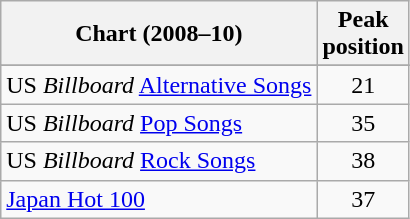<table class="wikitable sortable">
<tr>
<th>Chart (2008–10)</th>
<th>Peak<br>position</th>
</tr>
<tr>
</tr>
<tr>
</tr>
<tr>
<td>US <em>Billboard</em> <a href='#'>Alternative Songs</a></td>
<td align="center">21</td>
</tr>
<tr>
<td>US <em>Billboard</em> <a href='#'>Pop Songs</a></td>
<td align="center">35</td>
</tr>
<tr>
<td>US <em>Billboard</em> <a href='#'>Rock Songs</a></td>
<td align="center">38</td>
</tr>
<tr>
<td><a href='#'>Japan Hot 100</a></td>
<td align="center">37</td>
</tr>
</table>
